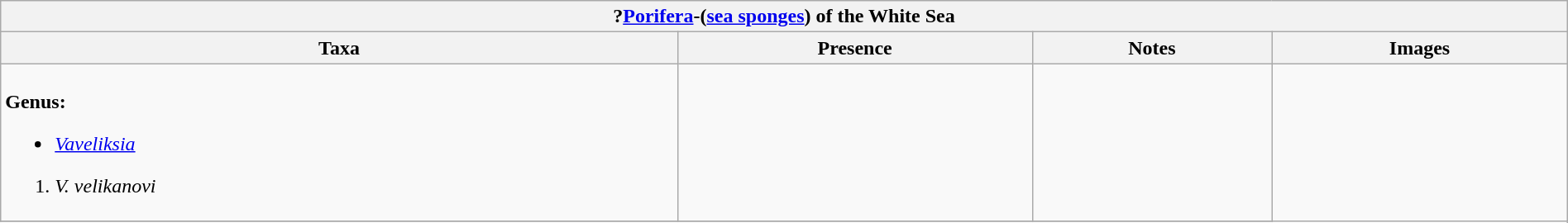<table class="wikitable" align="center" width="100%">
<tr>
<th colspan="5" align="center"><strong>?<a href='#'>Porifera</a>-(<a href='#'>sea sponges</a>) of the White Sea</strong></th>
</tr>
<tr>
<th>Taxa</th>
<th>Presence</th>
<th>Notes</th>
<th>Images</th>
</tr>
<tr>
<td><br><strong>Genus:</strong><ul><li><em><a href='#'>Vaveliksia</a></em></li></ul><ol><li><em>V. velikanovi</em></li></ol></td>
<td></td>
<td></td>
<td rowspan="99"><br></td>
</tr>
<tr>
</tr>
</table>
